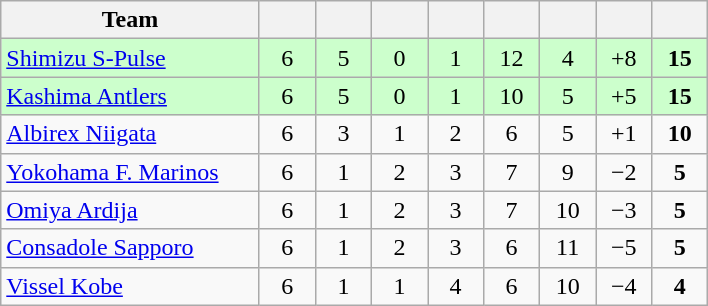<table class="wikitable" style="text-align:center;">
<tr>
<th width=165>Team</th>
<th width=30></th>
<th width=30></th>
<th width=30></th>
<th width=30></th>
<th width=30></th>
<th width=30></th>
<th width=30></th>
<th width=30></th>
</tr>
<tr bgcolor="#ccffcc">
<td align="left"><a href='#'>Shimizu S-Pulse</a></td>
<td>6</td>
<td>5</td>
<td>0</td>
<td>1</td>
<td>12</td>
<td>4</td>
<td>+8</td>
<td><strong>15</strong></td>
</tr>
<tr bgcolor="#ccffcc">
<td align="left"><a href='#'>Kashima Antlers</a></td>
<td>6</td>
<td>5</td>
<td>0</td>
<td>1</td>
<td>10</td>
<td>5</td>
<td>+5</td>
<td><strong>15</strong></td>
</tr>
<tr>
<td align="left"><a href='#'>Albirex Niigata</a></td>
<td>6</td>
<td>3</td>
<td>1</td>
<td>2</td>
<td>6</td>
<td>5</td>
<td>+1</td>
<td><strong>10</strong></td>
</tr>
<tr>
<td align="left"><a href='#'>Yokohama F. Marinos</a></td>
<td>6</td>
<td>1</td>
<td>2</td>
<td>3</td>
<td>7</td>
<td>9</td>
<td>−2</td>
<td><strong>5</strong></td>
</tr>
<tr>
<td align="left"><a href='#'>Omiya Ardija</a></td>
<td>6</td>
<td>1</td>
<td>2</td>
<td>3</td>
<td>7</td>
<td>10</td>
<td>−3</td>
<td><strong>5</strong></td>
</tr>
<tr>
<td align="left"><a href='#'>Consadole Sapporo</a></td>
<td>6</td>
<td>1</td>
<td>2</td>
<td>3</td>
<td>6</td>
<td>11</td>
<td>−5</td>
<td><strong>5</strong></td>
</tr>
<tr>
<td align="left"><a href='#'>Vissel Kobe</a></td>
<td>6</td>
<td>1</td>
<td>1</td>
<td>4</td>
<td>6</td>
<td>10</td>
<td>−4</td>
<td><strong>4</strong></td>
</tr>
</table>
